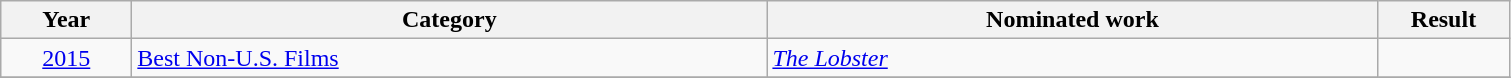<table class=wikitable>
<tr>
<th scope="col" style="width:5em;">Year</th>
<th scope="col" style="width:26em;">Category</th>
<th scope="col" style="width:25em;">Nominated work</th>
<th scope="col" style="width:5em;">Result</th>
</tr>
<tr>
<td style="text-align:center;"><a href='#'>2015</a></td>
<td><a href='#'>Best Non-U.S. Films</a></td>
<td><em><a href='#'>The Lobster</a></em></td>
<td></td>
</tr>
<tr>
</tr>
</table>
